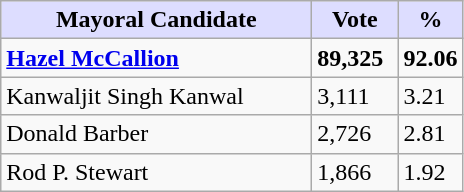<table class="wikitable">
<tr>
<th style="background:#ddf; width:200px;">Mayoral Candidate</th>
<th style="background:#ddf; width:50px;">Vote</th>
<th style="background:#ddf; width:30px;">%</th>
</tr>
<tr>
<td><strong><a href='#'>Hazel McCallion</a></strong></td>
<td><strong>89,325</strong></td>
<td><strong>92.06</strong></td>
</tr>
<tr>
<td>Kanwaljit Singh Kanwal</td>
<td>3,111</td>
<td>3.21</td>
</tr>
<tr>
<td>Donald Barber</td>
<td>2,726</td>
<td>2.81</td>
</tr>
<tr>
<td>Rod P. Stewart</td>
<td>1,866</td>
<td>1.92</td>
</tr>
</table>
